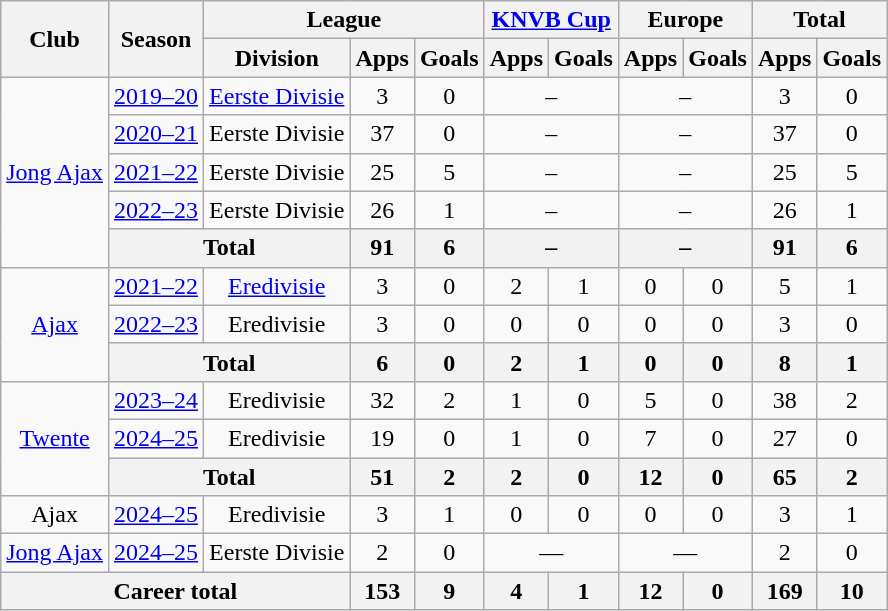<table class="wikitable" style="text-align:center">
<tr>
<th rowspan="2">Club</th>
<th rowspan="2">Season</th>
<th colspan="3">League</th>
<th colspan="2"><a href='#'>KNVB Cup</a></th>
<th colspan="2">Europe</th>
<th colspan="2">Total</th>
</tr>
<tr>
<th>Division</th>
<th>Apps</th>
<th>Goals</th>
<th>Apps</th>
<th>Goals</th>
<th>Apps</th>
<th>Goals</th>
<th>Apps</th>
<th>Goals</th>
</tr>
<tr>
<td rowspan="5"><a href='#'>Jong Ajax</a></td>
<td><a href='#'>2019–20</a></td>
<td><a href='#'>Eerste Divisie</a></td>
<td>3</td>
<td>0</td>
<td colspan="2">–</td>
<td colspan="2">–</td>
<td>3</td>
<td>0</td>
</tr>
<tr>
<td><a href='#'>2020–21</a></td>
<td>Eerste Divisie</td>
<td>37</td>
<td>0</td>
<td colspan="2">–</td>
<td colspan="2">–</td>
<td>37</td>
<td>0</td>
</tr>
<tr>
<td><a href='#'>2021–22</a></td>
<td>Eerste Divisie</td>
<td>25</td>
<td>5</td>
<td colspan="2">–</td>
<td colspan="2">–</td>
<td>25</td>
<td>5</td>
</tr>
<tr>
<td><a href='#'>2022–23</a></td>
<td>Eerste Divisie</td>
<td>26</td>
<td>1</td>
<td colspan="2">–</td>
<td colspan="2">–</td>
<td>26</td>
<td>1</td>
</tr>
<tr>
<th colspan="2">Total</th>
<th>91</th>
<th>6</th>
<th colspan="2">–</th>
<th colspan="2">–</th>
<th>91</th>
<th>6</th>
</tr>
<tr>
<td rowspan="3"><a href='#'>Ajax</a></td>
<td><a href='#'>2021–22</a></td>
<td><a href='#'>Eredivisie</a></td>
<td>3</td>
<td>0</td>
<td>2</td>
<td>1</td>
<td>0</td>
<td>0</td>
<td>5</td>
<td>1</td>
</tr>
<tr>
<td><a href='#'>2022–23</a></td>
<td>Eredivisie</td>
<td>3</td>
<td>0</td>
<td>0</td>
<td>0</td>
<td>0</td>
<td>0</td>
<td>3</td>
<td>0</td>
</tr>
<tr>
<th colspan="2">Total</th>
<th>6</th>
<th>0</th>
<th>2</th>
<th>1</th>
<th>0</th>
<th>0</th>
<th>8</th>
<th>1</th>
</tr>
<tr>
<td rowspan="3"><a href='#'>Twente</a></td>
<td><a href='#'>2023–24</a></td>
<td>Eredivisie</td>
<td>32</td>
<td>2</td>
<td>1</td>
<td>0</td>
<td>5</td>
<td>0</td>
<td>38</td>
<td>2</td>
</tr>
<tr>
<td><a href='#'>2024–25</a></td>
<td>Eredivisie</td>
<td>19</td>
<td>0</td>
<td>1</td>
<td>0</td>
<td>7</td>
<td>0</td>
<td>27</td>
<td>0</td>
</tr>
<tr>
<th colspan="2">Total</th>
<th>51</th>
<th>2</th>
<th>2</th>
<th>0</th>
<th>12</th>
<th>0</th>
<th>65</th>
<th>2</th>
</tr>
<tr>
<td>Ajax</td>
<td><a href='#'>2024–25</a></td>
<td>Eredivisie</td>
<td>3</td>
<td>1</td>
<td>0</td>
<td>0</td>
<td>0</td>
<td>0</td>
<td>3</td>
<td>1</td>
</tr>
<tr>
<td><a href='#'>Jong Ajax</a></td>
<td><a href='#'>2024–25</a></td>
<td>Eerste Divisie</td>
<td>2</td>
<td>0</td>
<td colspan="2">—</td>
<td colspan="2">—</td>
<td>2</td>
<td>0</td>
</tr>
<tr>
<th colspan="3">Career total</th>
<th>153</th>
<th>9</th>
<th>4</th>
<th>1</th>
<th>12</th>
<th>0</th>
<th>169</th>
<th>10</th>
</tr>
</table>
